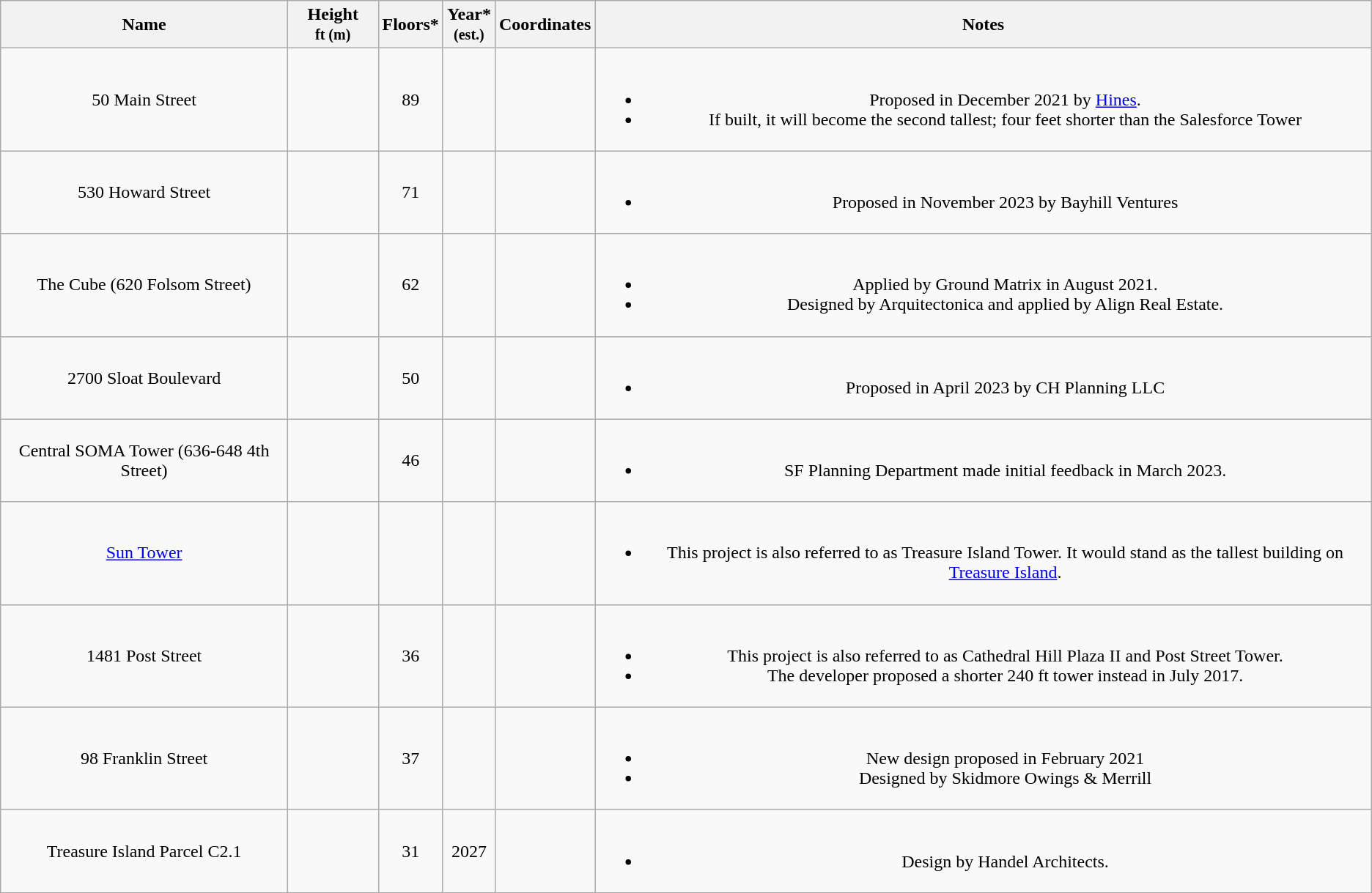<table class="wikitable sortable" style="text-align: center">
<tr>
<th>Name</th>
<th width="75px">Height<br><small>ft (m)</small></th>
<th>Floors*</th>
<th>Year*<br><small>(est.)</small></th>
<th>Coordinates</th>
<th class="unsortable">Notes</th>
</tr>
<tr>
<td>50 Main Street</td>
<td></td>
<td>89</td>
<td></td>
<td></td>
<td><br><ul><li>Proposed in December 2021 by <a href='#'>Hines</a>.</li><li>If built, it will become the second tallest; four feet shorter than the Salesforce Tower</li></ul></td>
</tr>
<tr>
<td>530 Howard Street</td>
<td></td>
<td>71</td>
<td></td>
<td></td>
<td><br><ul><li>Proposed in November 2023 by Bayhill Ventures</li></ul></td>
</tr>
<tr>
<td>The Cube (620 Folsom Street)</td>
<td></td>
<td>62</td>
<td></td>
<td></td>
<td><br><ul><li>Applied by Ground Matrix in August 2021.</li><li>Designed by Arquitectonica and applied by Align Real Estate.</li></ul></td>
</tr>
<tr>
<td>2700 Sloat Boulevard</td>
<td></td>
<td>50</td>
<td></td>
<td></td>
<td><br><ul><li>Proposed in April 2023 by CH Planning LLC</li></ul></td>
</tr>
<tr>
<td>Central SOMA Tower (636-648 4th Street)</td>
<td></td>
<td>46</td>
<td></td>
<td></td>
<td><br><ul><li>SF Planning Department made initial feedback in March 2023.</li></ul></td>
</tr>
<tr>
<td><a href='#'>Sun Tower</a></td>
<td></td>
<td></td>
<td></td>
<td></td>
<td><br><ul><li>This project is also referred to as Treasure Island Tower. It would stand as the tallest building on <a href='#'>Treasure Island</a>.</li></ul></td>
</tr>
<tr>
<td>1481 Post Street</td>
<td></td>
<td>36</td>
<td></td>
<td></td>
<td><br><ul><li>This project is also referred to as Cathedral Hill Plaza II and Post Street Tower.</li><li>The developer proposed a shorter 240 ft tower instead in July 2017.</li></ul></td>
</tr>
<tr>
<td>98 Franklin Street</td>
<td></td>
<td>37</td>
<td></td>
<td></td>
<td><br><ul><li>New design proposed in February 2021</li><li>Designed by Skidmore Owings & Merrill</li></ul></td>
</tr>
<tr>
<td>Treasure Island Parcel C2.1</td>
<td></td>
<td>31</td>
<td>2027</td>
<td></td>
<td><br><ul><li>Design by Handel Architects.</li></ul></td>
</tr>
</table>
